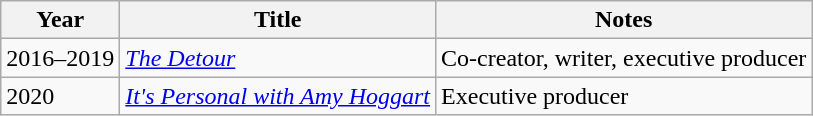<table class="wikitable sortable">
<tr>
<th>Year</th>
<th>Title</th>
<th class="unsortable">Notes</th>
</tr>
<tr>
<td>2016–2019</td>
<td data-sort-value="Detour, The"><em><a href='#'>The Detour</a></em></td>
<td>Co-creator, writer, executive producer</td>
</tr>
<tr>
<td>2020</td>
<td><em><a href='#'>It's Personal with Amy Hoggart</a></em></td>
<td>Executive producer</td>
</tr>
</table>
